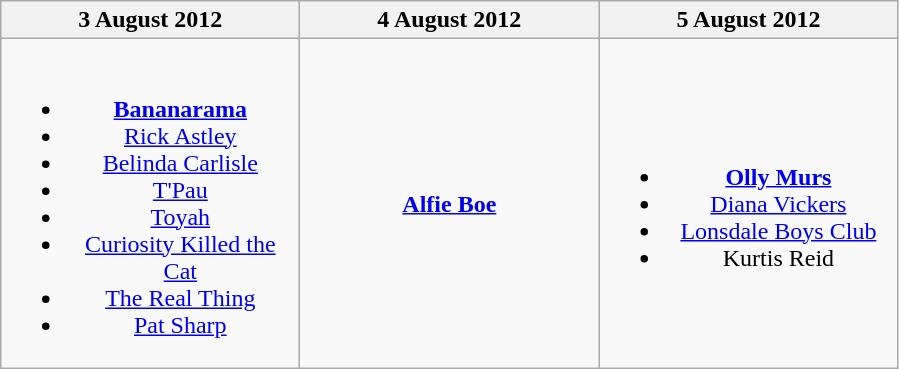<table class="wikitable" style="text-align:center;">
<tr>
<th scope="col" style="width:12em;">3 August 2012</th>
<th scope="col" style="width:12em;">4 August 2012</th>
<th scope="col" style="width:12em;">5 August 2012</th>
</tr>
<tr>
<td><br><ul><li><strong><a href='#'>Bananarama</a></strong></li><li><a href='#'>Rick Astley</a></li><li><a href='#'>Belinda Carlisle</a></li><li><a href='#'>T'Pau</a></li><li><a href='#'>Toyah</a></li><li><a href='#'>Curiosity Killed the Cat</a></li><li><a href='#'>The Real Thing</a></li><li><a href='#'>Pat Sharp</a></li></ul></td>
<td><strong><a href='#'>Alfie Boe</a></strong></td>
<td><br><ul><li><strong><a href='#'>Olly Murs</a></strong></li><li><a href='#'>Diana Vickers</a></li><li><a href='#'>Lonsdale Boys Club</a></li><li>Kurtis Reid</li></ul></td>
</tr>
</table>
